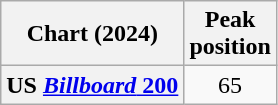<table class="wikitable sortable plainrowheaders" style="text-align:center">
<tr>
<th scope="col">Chart (2024)</th>
<th scope="col">Peak<br>position</th>
</tr>
<tr>
<th scope="row">US <a href='#'><em>Billboard</em> 200</a></th>
<td>65</td>
</tr>
</table>
